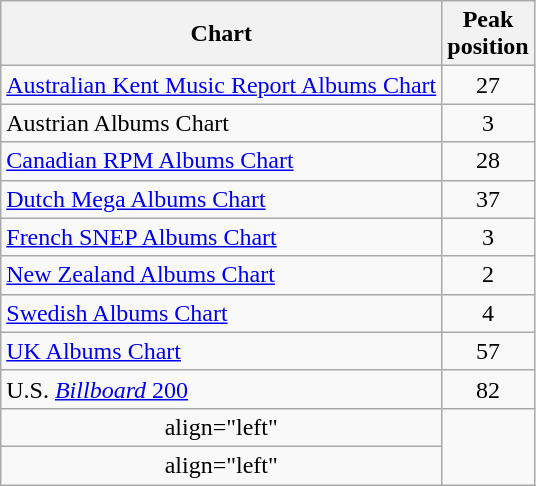<table class="wikitable sortable" style="text-align:center;">
<tr>
<th>Chart</th>
<th>Peak<br>position</th>
</tr>
<tr>
<td align="left"><a href='#'>Australian Kent Music Report Albums Chart</a></td>
<td>27</td>
</tr>
<tr>
<td align="left">Austrian Albums Chart</td>
<td>3</td>
</tr>
<tr>
<td align="left"><a href='#'>Canadian RPM Albums Chart</a></td>
<td>28</td>
</tr>
<tr>
<td align="left"><a href='#'>Dutch Mega Albums Chart</a></td>
<td>37</td>
</tr>
<tr>
<td align="left"><a href='#'>French SNEP Albums Chart</a></td>
<td>3</td>
</tr>
<tr>
<td align="left"><a href='#'>New Zealand Albums Chart</a></td>
<td>2</td>
</tr>
<tr>
<td align="left"><a href='#'>Swedish Albums Chart</a></td>
<td>4</td>
</tr>
<tr>
<td align="left"><a href='#'>UK Albums Chart</a></td>
<td>57</td>
</tr>
<tr>
<td align="left">U.S. <a href='#'><em>Billboard</em> 200</a></td>
<td>82</td>
</tr>
<tr>
<td>align="left"</td>
</tr>
<tr>
<td>align="left"</td>
</tr>
</table>
